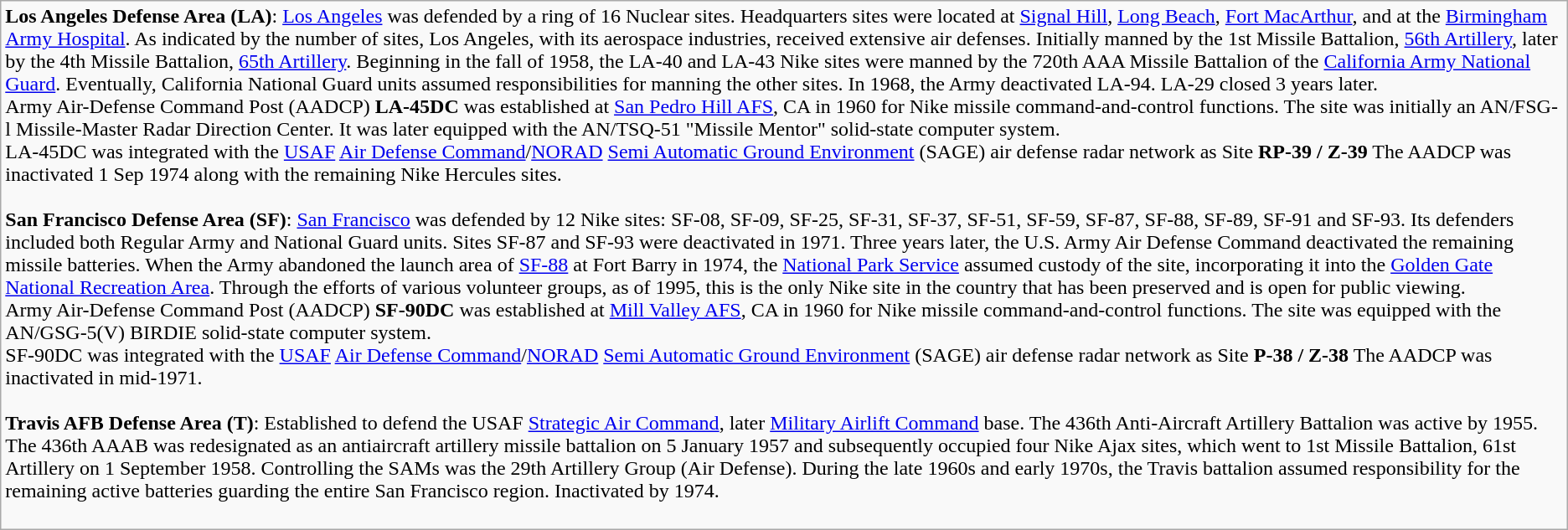<table class="wikitable borderless">
<tr valign="top">
<td><strong>Los Angeles Defense Area (LA)</strong>: <a href='#'>Los Angeles</a> was defended by a ring of 16 Nuclear sites. Headquarters sites were located at <a href='#'>Signal Hill</a>, <a href='#'>Long Beach</a>, <a href='#'>Fort MacArthur</a>, and at the <a href='#'>Birmingham Army Hospital</a>. As indicated by the number of sites, Los Angeles, with its aerospace industries, received extensive air defenses. Initially manned by the 1st Missile Battalion, <a href='#'>56th Artillery</a>, later by the 4th Missile Battalion, <a href='#'>65th Artillery</a>. Beginning in the fall of 1958, the LA-40 and LA-43 Nike sites were manned by the 720th AAA Missile Battalion of the <a href='#'>California Army National Guard</a>. Eventually, California National Guard units assumed responsibilities for manning the other sites. In 1968, the Army deactivated LA-94. LA-29 closed 3 years later.<br>Army Air-Defense Command Post (AADCP) <strong>LA-45DC</strong> was established at <a href='#'>San Pedro Hill AFS</a>, CA in 1960 for Nike missile command-and-control functions. The site was initially an AN/FSG-l Missile-Master Radar Direction Center. It was later equipped with the AN/TSQ-51 "Missile Mentor" solid-state computer system.<br>LA-45DC was integrated with the <a href='#'>USAF</a> <a href='#'>Air Defense Command</a>/<a href='#'>NORAD</a> <a href='#'>Semi Automatic Ground Environment</a> (SAGE) air defense radar network as Site <strong>RP-39 / Z-39</strong> The AADCP was inactivated 1 Sep 1974 along with the remaining Nike Hercules sites.<br><br><strong>San Francisco Defense Area (SF)</strong>: <a href='#'>San Francisco</a> was defended by 12 Nike sites: SF-08, SF-09, SF-25, SF-31, SF-37, SF-51, SF-59, SF-87, SF-88, SF-89, SF-91 and SF-93. Its defenders included both Regular Army and National Guard units. Sites SF-87 and SF-93 were deactivated in 1971. Three years later, the U.S. Army Air Defense Command deactivated the remaining missile batteries. When the Army abandoned the launch area of <a href='#'>SF-88</a> at Fort Barry in 1974, the <a href='#'>National Park Service</a> assumed custody of the site, incorporating it into the <a href='#'>Golden Gate National Recreation Area</a>. Through the efforts of various volunteer groups, as of 1995, this is the only Nike site in the country that has been preserved and is open for public viewing.<br>Army Air-Defense Command Post (AADCP) <strong>SF-90DC</strong> was established at <a href='#'>Mill Valley AFS</a>, CA in 1960 for Nike missile command-and-control functions. The site was equipped with the AN/GSG-5(V) BIRDIE solid-state computer system.<br>SF-90DC was integrated with the <a href='#'>USAF</a> <a href='#'>Air Defense Command</a>/<a href='#'>NORAD</a> <a href='#'>Semi Automatic Ground Environment</a> (SAGE) air defense radar network as Site <strong>P-38 / Z-38</strong> The AADCP was inactivated in mid-1971.<br><br><strong>Travis AFB Defense Area (T)</strong>: Established to defend the USAF <a href='#'>Strategic Air Command</a>, later <a href='#'>Military Airlift Command</a> base. The 436th Anti-Aircraft Artillery Battalion was active by 1955. The 436th AAAB was redesignated as an antiaircraft artillery missile battalion on 5 January 1957 and subsequently occupied four Nike Ajax sites, which went to 1st Missile Battalion, 61st Artillery on 1 September 1958. Controlling the SAMs was the 29th Artillery Group (Air Defense). During the late 1960s and early 1970s, the Travis battalion assumed responsibility for the remaining active batteries guarding the entire San Francisco region. Inactivated by 1974.<br>

<br></td>
</tr>
</table>
